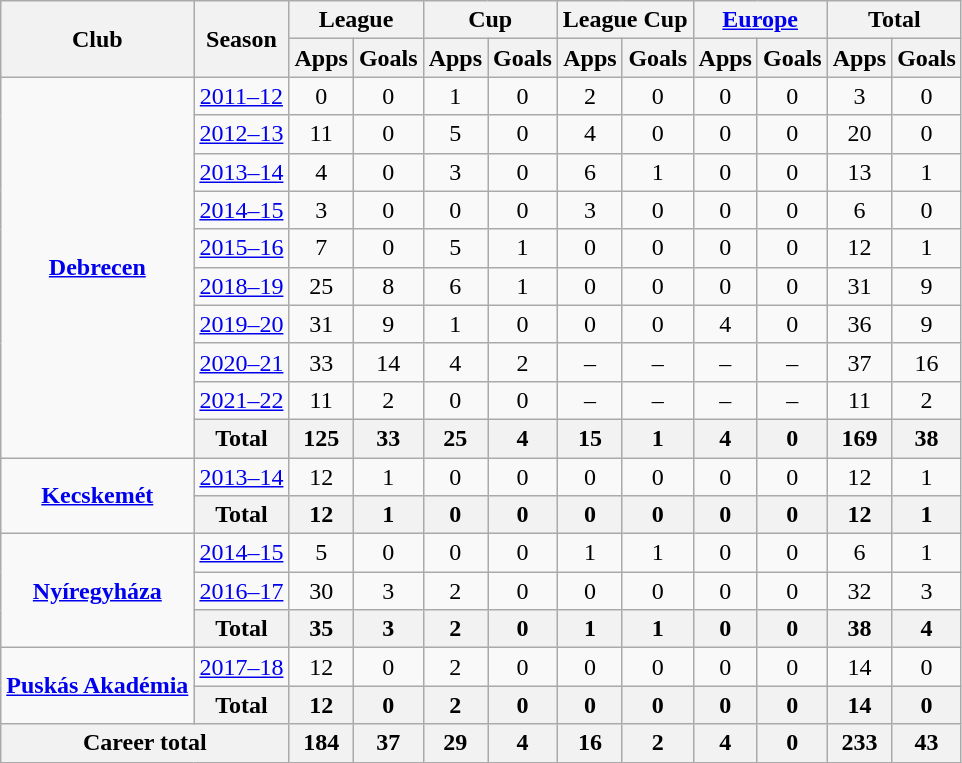<table class="wikitable" style="text-align: center;">
<tr>
<th rowspan="2">Club</th>
<th rowspan="2">Season</th>
<th colspan="2">League</th>
<th colspan="2">Cup</th>
<th colspan="2">League Cup</th>
<th colspan="2"><a href='#'>Europe</a></th>
<th colspan="2">Total</th>
</tr>
<tr>
<th>Apps</th>
<th>Goals</th>
<th>Apps</th>
<th>Goals</th>
<th>Apps</th>
<th>Goals</th>
<th>Apps</th>
<th>Goals</th>
<th>Apps</th>
<th>Goals</th>
</tr>
<tr>
<td rowspan="10"><strong><a href='#'>Debrecen</a></strong></td>
<td><a href='#'>2011–12</a></td>
<td>0</td>
<td>0</td>
<td>1</td>
<td>0</td>
<td>2</td>
<td>0</td>
<td>0</td>
<td>0</td>
<td>3</td>
<td>0</td>
</tr>
<tr>
<td><a href='#'>2012–13</a></td>
<td>11</td>
<td>0</td>
<td>5</td>
<td>0</td>
<td>4</td>
<td>0</td>
<td>0</td>
<td>0</td>
<td>20</td>
<td>0</td>
</tr>
<tr>
<td><a href='#'>2013–14</a></td>
<td>4</td>
<td>0</td>
<td>3</td>
<td>0</td>
<td>6</td>
<td>1</td>
<td>0</td>
<td>0</td>
<td>13</td>
<td>1</td>
</tr>
<tr>
<td><a href='#'>2014–15</a></td>
<td>3</td>
<td>0</td>
<td>0</td>
<td>0</td>
<td>3</td>
<td>0</td>
<td>0</td>
<td>0</td>
<td>6</td>
<td>0</td>
</tr>
<tr>
<td><a href='#'>2015–16</a></td>
<td>7</td>
<td>0</td>
<td>5</td>
<td>1</td>
<td>0</td>
<td>0</td>
<td>0</td>
<td>0</td>
<td>12</td>
<td>1</td>
</tr>
<tr>
<td><a href='#'>2018–19</a></td>
<td>25</td>
<td>8</td>
<td>6</td>
<td>1</td>
<td>0</td>
<td>0</td>
<td>0</td>
<td>0</td>
<td>31</td>
<td>9</td>
</tr>
<tr>
<td><a href='#'>2019–20</a></td>
<td>31</td>
<td>9</td>
<td>1</td>
<td>0</td>
<td>0</td>
<td>0</td>
<td>4</td>
<td>0</td>
<td>36</td>
<td>9</td>
</tr>
<tr>
<td><a href='#'>2020–21</a></td>
<td>33</td>
<td>14</td>
<td>4</td>
<td>2</td>
<td>–</td>
<td>–</td>
<td>–</td>
<td>–</td>
<td>37</td>
<td>16</td>
</tr>
<tr>
<td><a href='#'>2021–22</a></td>
<td>11</td>
<td>2</td>
<td>0</td>
<td>0</td>
<td>–</td>
<td>–</td>
<td>–</td>
<td>–</td>
<td>11</td>
<td>2</td>
</tr>
<tr>
<th>Total</th>
<th>125</th>
<th>33</th>
<th>25</th>
<th>4</th>
<th>15</th>
<th>1</th>
<th>4</th>
<th>0</th>
<th>169</th>
<th>38</th>
</tr>
<tr>
<td rowspan="2"><strong><a href='#'>Kecskemét</a></strong></td>
<td><a href='#'>2013–14</a></td>
<td>12</td>
<td>1</td>
<td>0</td>
<td>0</td>
<td>0</td>
<td>0</td>
<td>0</td>
<td>0</td>
<td>12</td>
<td>1</td>
</tr>
<tr>
<th>Total</th>
<th>12</th>
<th>1</th>
<th>0</th>
<th>0</th>
<th>0</th>
<th>0</th>
<th>0</th>
<th>0</th>
<th>12</th>
<th>1</th>
</tr>
<tr>
<td rowspan="3"><strong><a href='#'>Nyíregyháza</a></strong></td>
<td><a href='#'>2014–15</a></td>
<td>5</td>
<td>0</td>
<td>0</td>
<td>0</td>
<td>1</td>
<td>1</td>
<td>0</td>
<td>0</td>
<td>6</td>
<td>1</td>
</tr>
<tr>
<td><a href='#'>2016–17</a></td>
<td>30</td>
<td>3</td>
<td>2</td>
<td>0</td>
<td>0</td>
<td>0</td>
<td>0</td>
<td>0</td>
<td>32</td>
<td>3</td>
</tr>
<tr>
<th>Total</th>
<th>35</th>
<th>3</th>
<th>2</th>
<th>0</th>
<th>1</th>
<th>1</th>
<th>0</th>
<th>0</th>
<th>38</th>
<th>4</th>
</tr>
<tr>
<td rowspan="2"><strong><a href='#'>Puskás Akadémia</a></strong></td>
<td><a href='#'>2017–18</a></td>
<td>12</td>
<td>0</td>
<td>2</td>
<td>0</td>
<td>0</td>
<td>0</td>
<td>0</td>
<td>0</td>
<td>14</td>
<td>0</td>
</tr>
<tr>
<th>Total</th>
<th>12</th>
<th>0</th>
<th>2</th>
<th>0</th>
<th>0</th>
<th>0</th>
<th>0</th>
<th>0</th>
<th>14</th>
<th>0</th>
</tr>
<tr>
<th colspan="2">Career total</th>
<th>184</th>
<th>37</th>
<th>29</th>
<th>4</th>
<th>16</th>
<th>2</th>
<th>4</th>
<th>0</th>
<th>233</th>
<th>43</th>
</tr>
</table>
